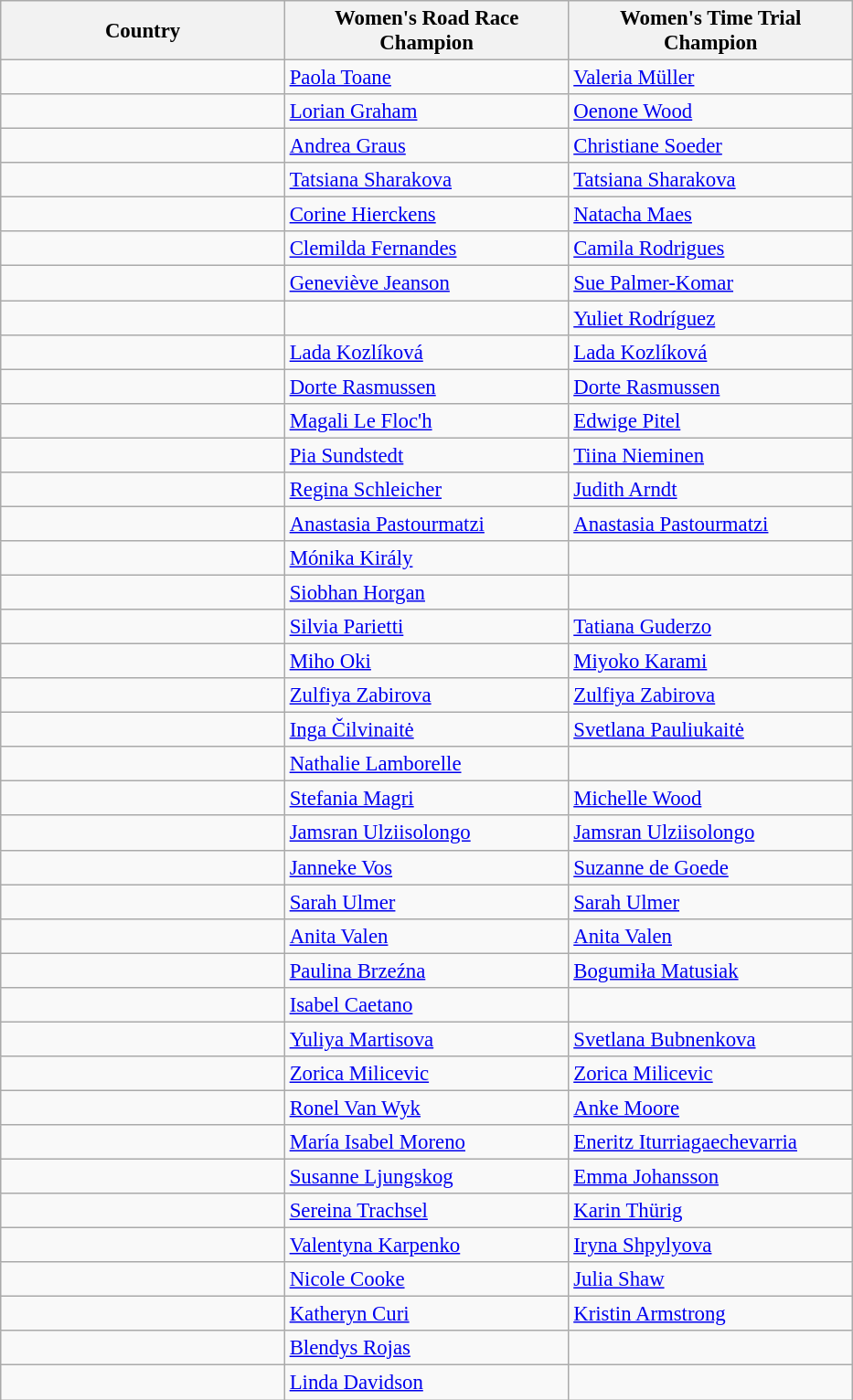<table class="wikitable sortable" style="font-size: 95%;">
<tr>
<th width="200">Country</th>
<th width="200">Women's Road Race Champion</th>
<th width="200">Women's Time Trial Champion</th>
</tr>
<tr align="left" valign=top>
<td></td>
<td><a href='#'>Paola Toane</a></td>
<td><a href='#'>Valeria Müller</a></td>
</tr>
<tr align="left" valign=top>
<td></td>
<td><a href='#'>Lorian Graham</a></td>
<td><a href='#'>Oenone Wood</a></td>
</tr>
<tr align="left" valign=top>
<td></td>
<td><a href='#'>Andrea Graus</a></td>
<td><a href='#'>Christiane Soeder</a></td>
</tr>
<tr align="left" valign=top>
<td></td>
<td><a href='#'>Tatsiana Sharakova</a></td>
<td><a href='#'>Tatsiana Sharakova</a></td>
</tr>
<tr align="left" valign=top>
<td></td>
<td><a href='#'>Corine Hierckens</a></td>
<td><a href='#'>Natacha Maes</a></td>
</tr>
<tr align="left" valign=top>
<td></td>
<td><a href='#'>Clemilda Fernandes</a></td>
<td><a href='#'>Camila Rodrigues</a></td>
</tr>
<tr align="left" valign=top>
<td></td>
<td><a href='#'>Geneviève Jeanson</a></td>
<td><a href='#'>Sue Palmer-Komar</a></td>
</tr>
<tr align="left" valign=top>
<td></td>
<td></td>
<td><a href='#'>Yuliet Rodríguez</a></td>
</tr>
<tr align="left" valign=top>
<td></td>
<td><a href='#'>Lada Kozlíková</a></td>
<td><a href='#'>Lada Kozlíková</a></td>
</tr>
<tr align="left" valign=top>
<td></td>
<td><a href='#'>Dorte Rasmussen</a></td>
<td><a href='#'>Dorte Rasmussen</a></td>
</tr>
<tr align="left" valign=top>
<td></td>
<td><a href='#'>Magali Le Floc'h</a></td>
<td><a href='#'>Edwige Pitel</a></td>
</tr>
<tr align="left" valign=top>
<td></td>
<td><a href='#'>Pia Sundstedt</a></td>
<td><a href='#'>Tiina Nieminen</a></td>
</tr>
<tr align="left" valign=top>
<td></td>
<td><a href='#'>Regina Schleicher</a></td>
<td><a href='#'>Judith Arndt</a></td>
</tr>
<tr align="left" valign=top>
<td></td>
<td><a href='#'>Anastasia Pastourmatzi</a></td>
<td><a href='#'>Anastasia Pastourmatzi</a></td>
</tr>
<tr align="left" valign=top>
<td></td>
<td><a href='#'>Mónika Király</a></td>
<td></td>
</tr>
<tr align="left" valign=top>
<td></td>
<td><a href='#'>Siobhan Horgan</a></td>
<td></td>
</tr>
<tr align="left" valign=top>
<td></td>
<td><a href='#'>Silvia Parietti</a></td>
<td><a href='#'>Tatiana Guderzo</a></td>
</tr>
<tr align="left" valign=top>
<td></td>
<td><a href='#'>Miho Oki</a></td>
<td><a href='#'>Miyoko Karami</a></td>
</tr>
<tr align="left" valign=top>
<td></td>
<td><a href='#'>Zulfiya Zabirova</a></td>
<td><a href='#'>Zulfiya Zabirova</a></td>
</tr>
<tr align="left" valign=top>
<td></td>
<td><a href='#'>Inga Čilvinaitė</a></td>
<td><a href='#'>Svetlana Pauliukaitė</a></td>
</tr>
<tr align="left" valign=top>
<td></td>
<td><a href='#'>Nathalie Lamborelle</a></td>
<td></td>
</tr>
<tr align="left" valign=top>
<td></td>
<td><a href='#'>Stefania Magri</a></td>
<td><a href='#'>Michelle Wood</a></td>
</tr>
<tr align="left" valign=top>
<td></td>
<td><a href='#'>Jamsran Ulziisolongo</a></td>
<td><a href='#'>Jamsran Ulziisolongo</a></td>
</tr>
<tr align="left" valign=top>
<td></td>
<td><a href='#'>Janneke Vos</a></td>
<td><a href='#'>Suzanne de Goede</a></td>
</tr>
<tr align="left" valign=top>
<td></td>
<td><a href='#'>Sarah Ulmer</a></td>
<td><a href='#'>Sarah Ulmer</a></td>
</tr>
<tr align="left" valign=top>
<td></td>
<td><a href='#'>Anita Valen</a></td>
<td><a href='#'>Anita Valen</a></td>
</tr>
<tr align="left" valign=top>
<td></td>
<td><a href='#'>Paulina Brzeźna</a></td>
<td><a href='#'>Bogumiła Matusiak</a></td>
</tr>
<tr align="left" valign=top>
<td></td>
<td><a href='#'>Isabel Caetano</a></td>
<td></td>
</tr>
<tr align="left" valign=top>
<td></td>
<td><a href='#'>Yuliya Martisova</a></td>
<td><a href='#'>Svetlana Bubnenkova</a></td>
</tr>
<tr align="left" valign=top>
<td></td>
<td><a href='#'>Zorica Milicevic</a></td>
<td><a href='#'>Zorica Milicevic</a></td>
</tr>
<tr align="left" valign=top>
<td></td>
<td><a href='#'>Ronel Van Wyk</a></td>
<td><a href='#'>Anke Moore</a></td>
</tr>
<tr align="left" valign=top>
<td></td>
<td><a href='#'>María Isabel Moreno</a></td>
<td><a href='#'>Eneritz Iturriagaechevarria</a></td>
</tr>
<tr align="left" valign=top>
<td></td>
<td><a href='#'>Susanne Ljungskog</a></td>
<td><a href='#'>Emma Johansson</a></td>
</tr>
<tr align="left" valign=top>
<td></td>
<td><a href='#'>Sereina Trachsel</a></td>
<td><a href='#'>Karin Thürig</a></td>
</tr>
<tr align="left" valign=top>
<td></td>
<td><a href='#'>Valentyna Karpenko</a></td>
<td><a href='#'>Iryna Shpylyova</a></td>
</tr>
<tr align="left" valign=top>
<td></td>
<td><a href='#'>Nicole Cooke</a></td>
<td><a href='#'>Julia Shaw</a></td>
</tr>
<tr align="left" valign=top>
<td></td>
<td><a href='#'>Katheryn Curi</a></td>
<td><a href='#'>Kristin Armstrong</a></td>
</tr>
<tr align="left" valign=top>
<td></td>
<td><a href='#'>Blendys Rojas</a></td>
<td></td>
</tr>
<tr align="left" valign=top>
<td></td>
<td><a href='#'>Linda Davidson</a></td>
<td></td>
</tr>
</table>
